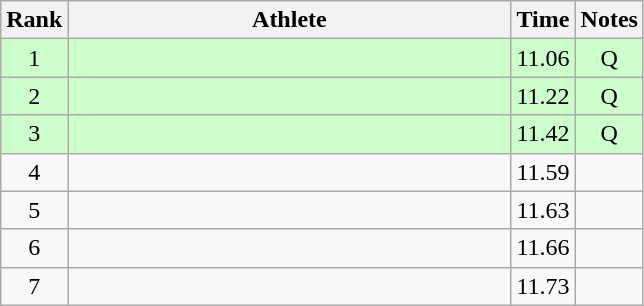<table class="wikitable" style="text-align:center">
<tr>
<th>Rank</th>
<th Style="width:18em">Athlete</th>
<th>Time</th>
<th>Notes</th>
</tr>
<tr style="background:#cfc">
<td>1</td>
<td style="text-align:left"></td>
<td>11.06</td>
<td>Q</td>
</tr>
<tr style="background:#cfc">
<td>2</td>
<td style="text-align:left"></td>
<td>11.22</td>
<td>Q</td>
</tr>
<tr style="background:#cfc">
<td>3</td>
<td style="text-align:left"></td>
<td>11.42</td>
<td>Q</td>
</tr>
<tr>
<td>4</td>
<td style="text-align:left"></td>
<td>11.59</td>
<td></td>
</tr>
<tr>
<td>5</td>
<td style="text-align:left"></td>
<td>11.63</td>
<td></td>
</tr>
<tr>
<td>6</td>
<td style="text-align:left"></td>
<td>11.66</td>
<td></td>
</tr>
<tr>
<td>7</td>
<td style="text-align:left"></td>
<td>11.73</td>
<td></td>
</tr>
</table>
